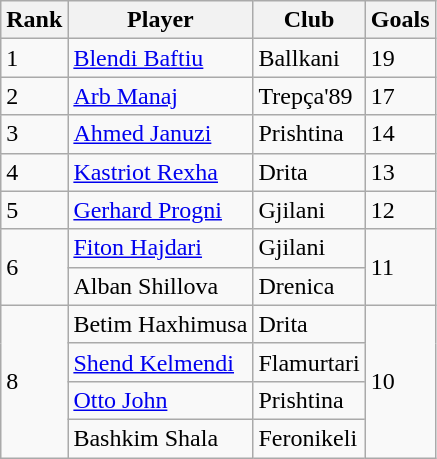<table class="wikitable" style="text-align">
<tr>
<th>Rank</th>
<th>Player</th>
<th>Club</th>
<th>Goals</th>
</tr>
<tr>
<td>1</td>
<td align="left"> <a href='#'>Blendi Baftiu</a></td>
<td align="left">Ballkani</td>
<td>19</td>
</tr>
<tr>
<td>2</td>
<td align="left"> <a href='#'>Arb Manaj</a></td>
<td align="left">Trepça'89</td>
<td>17</td>
</tr>
<tr>
<td>3</td>
<td> <a href='#'>Ahmed Januzi</a></td>
<td>Prishtina</td>
<td>14</td>
</tr>
<tr>
<td>4</td>
<td align="left"> <a href='#'>Kastriot Rexha</a></td>
<td>Drita</td>
<td>13</td>
</tr>
<tr>
<td>5</td>
<td align="left"> <a href='#'>Gerhard Progni</a></td>
<td>Gjilani</td>
<td>12</td>
</tr>
<tr>
<td rowspan="2">6</td>
<td> <a href='#'>Fiton Hajdari</a></td>
<td>Gjilani</td>
<td rowspan="2">11</td>
</tr>
<tr>
<td align="left"> Alban Shillova</td>
<td align="left">Drenica</td>
</tr>
<tr>
<td rowspan="4">8</td>
<td align="left"> Betim Haxhimusa</td>
<td>Drita</td>
<td rowspan="4">10</td>
</tr>
<tr>
<td align="left"> <a href='#'>Shend Kelmendi</a></td>
<td align="left">Flamurtari</td>
</tr>
<tr>
<td align="left"> <a href='#'>Otto John</a></td>
<td align="left">Prishtina</td>
</tr>
<tr>
<td align="left"> Bashkim Shala</td>
<td align="left">Feronikeli</td>
</tr>
</table>
